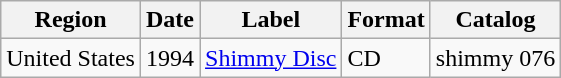<table class="wikitable">
<tr>
<th>Region</th>
<th>Date</th>
<th>Label</th>
<th>Format</th>
<th>Catalog</th>
</tr>
<tr>
<td>United States</td>
<td>1994</td>
<td><a href='#'>Shimmy Disc</a></td>
<td>CD</td>
<td>shimmy 076</td>
</tr>
</table>
